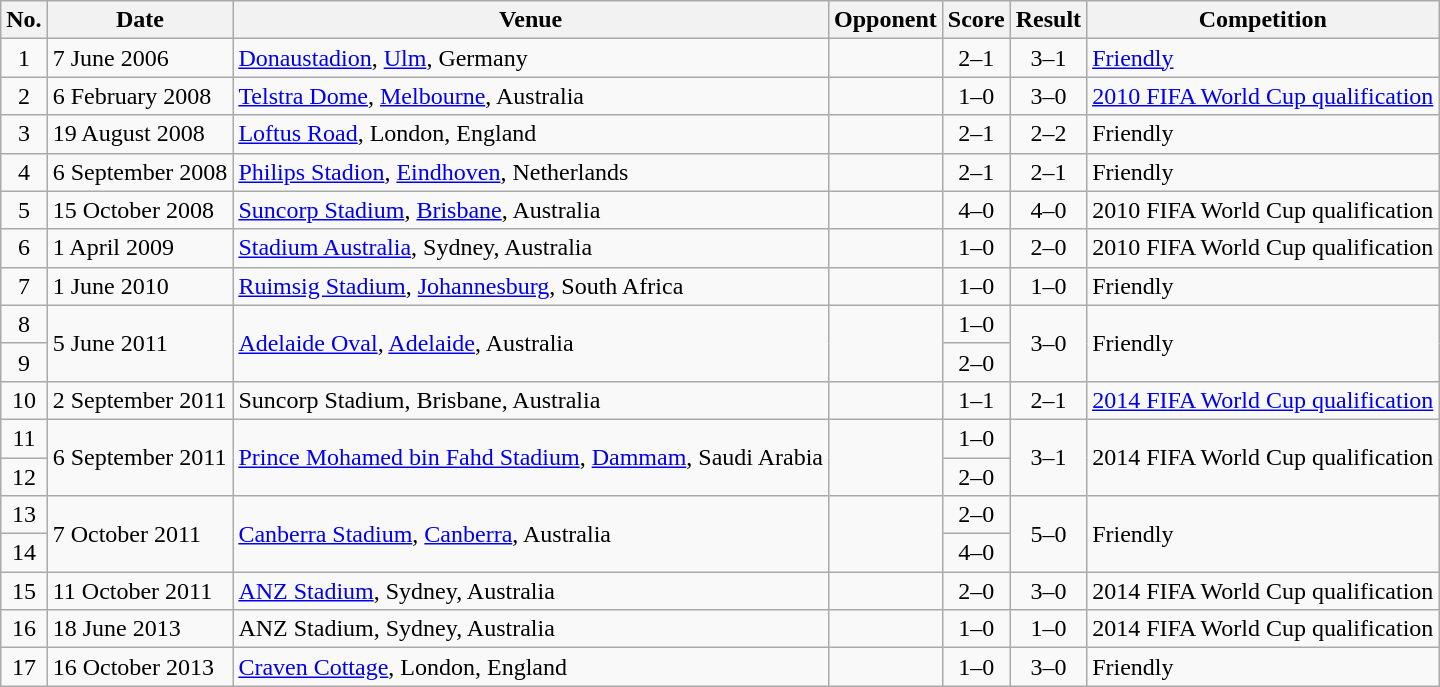<table class="wikitable sortable">
<tr>
<th scope="col">No.</th>
<th scope="col">Date</th>
<th scope="col">Venue</th>
<th scope="col">Opponent</th>
<th scope="col">Score</th>
<th scope="col">Result</th>
<th scope="col">Competition</th>
</tr>
<tr>
<td align="center">1</td>
<td>7 June 2006</td>
<td><a href='#'>Donaustadion</a>, <a href='#'>Ulm</a>, Germany</td>
<td></td>
<td align="center">2–1</td>
<td align="center">3–1</td>
<td><a href='#'>Friendly</a></td>
</tr>
<tr>
<td align="center">2</td>
<td>6 February 2008</td>
<td><a href='#'>Telstra Dome</a>, <a href='#'>Melbourne</a>, Australia</td>
<td></td>
<td align="center">1–0</td>
<td align="center">3–0</td>
<td><a href='#'>2010 FIFA World Cup qualification</a></td>
</tr>
<tr>
<td align="center">3</td>
<td>19 August 2008</td>
<td><a href='#'>Loftus Road</a>, London, England</td>
<td></td>
<td align="center">2–1</td>
<td align="center">2–2</td>
<td>Friendly</td>
</tr>
<tr>
<td align="center">4</td>
<td>6 September 2008</td>
<td><a href='#'>Philips Stadion</a>, <a href='#'>Eindhoven</a>, Netherlands</td>
<td></td>
<td align="center">2–1</td>
<td align="center">2–1</td>
<td>Friendly</td>
</tr>
<tr>
<td align="center">5</td>
<td>15 October 2008</td>
<td><a href='#'>Suncorp Stadium</a>, <a href='#'>Brisbane</a>, Australia</td>
<td></td>
<td align="center">4–0</td>
<td align="center">4–0</td>
<td>2010 FIFA World Cup qualification</td>
</tr>
<tr>
<td align="center">6</td>
<td>1 April 2009</td>
<td><a href='#'>Stadium Australia</a>, Sydney, Australia</td>
<td></td>
<td align="center">1–0</td>
<td align="center">2–0</td>
<td>2010 FIFA World Cup qualification</td>
</tr>
<tr>
<td align="center">7</td>
<td>1 June 2010</td>
<td><a href='#'>Ruimsig Stadium</a>, <a href='#'>Johannesburg</a>, South Africa</td>
<td></td>
<td align="center">1–0</td>
<td align="center">1–0</td>
<td>Friendly</td>
</tr>
<tr>
<td align="center">8</td>
<td rowspan="2">5 June 2011</td>
<td rowspan="2"><a href='#'>Adelaide Oval</a>, <a href='#'>Adelaide</a>, Australia</td>
<td rowspan="2"></td>
<td align="center">1–0</td>
<td rowspan="2" style="text-align:center">3–0</td>
<td rowspan="2">Friendly</td>
</tr>
<tr>
<td align="center">9</td>
<td align="center">2–0</td>
</tr>
<tr>
<td align="center">10</td>
<td>2 September 2011</td>
<td>Suncorp Stadium, Brisbane, Australia</td>
<td></td>
<td align="center">1–1</td>
<td align="center">2–1</td>
<td><a href='#'>2014 FIFA World Cup qualification</a></td>
</tr>
<tr>
<td align="center">11</td>
<td rowspan="2">6 September 2011</td>
<td rowspan="2"><a href='#'>Prince Mohamed bin Fahd Stadium</a>, <a href='#'>Dammam</a>, Saudi Arabia</td>
<td rowspan="2"></td>
<td align="center">1–0</td>
<td rowspan="2" style="text-align:center">3–1</td>
<td rowspan="2">2014 FIFA World Cup qualification</td>
</tr>
<tr>
<td align="center">12</td>
<td align="center">2–0</td>
</tr>
<tr>
<td align="center">13</td>
<td rowspan="2">7 October 2011</td>
<td rowspan="2"><a href='#'>Canberra Stadium</a>, <a href='#'>Canberra</a>, Australia</td>
<td rowspan="2"></td>
<td align="center">2–0</td>
<td rowspan="2" style="text-align:center">5–0</td>
<td rowspan="2">Friendly</td>
</tr>
<tr>
<td align="center">14</td>
<td align="center">4–0</td>
</tr>
<tr>
<td align="center">15</td>
<td>11 October 2011</td>
<td><a href='#'>ANZ Stadium</a>, Sydney, Australia</td>
<td></td>
<td align="center">2–0</td>
<td align="center">3–0</td>
<td>2014 FIFA World Cup qualification</td>
</tr>
<tr>
<td align="center">16</td>
<td>18 June 2013</td>
<td>ANZ Stadium, Sydney, Australia</td>
<td></td>
<td align="center">1–0</td>
<td align="center">1–0</td>
<td>2014 FIFA World Cup qualification</td>
</tr>
<tr>
<td align="center">17</td>
<td>16 October 2013</td>
<td><a href='#'>Craven Cottage</a>, London, England</td>
<td></td>
<td align="center">1–0</td>
<td align="center">3–0</td>
<td>Friendly</td>
</tr>
</table>
